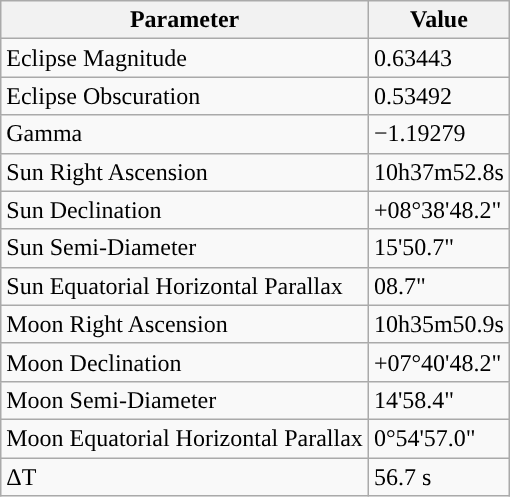<table class="wikitable">
<tr>
<th>Parameter</th>
<th>Value</th>
</tr>
<tr>
<td>Eclipse Magnitude</td>
<td>0.63443</td>
</tr>
<tr>
<td>Eclipse Obscuration</td>
<td>0.53492</td>
</tr>
<tr>
<td>Gamma</td>
<td>−1.19279</td>
</tr>
<tr>
<td>Sun Right Ascension</td>
<td>10h37m52.8s</td>
</tr>
<tr>
<td>Sun Declination</td>
<td>+08°38'48.2"</td>
</tr>
<tr>
<td>Sun Semi-Diameter</td>
<td>15'50.7"</td>
</tr>
<tr>
<td>Sun Equatorial Horizontal Parallax</td>
<td>08.7"</td>
</tr>
<tr>
<td>Moon Right Ascension</td>
<td>10h35m50.9s</td>
</tr>
<tr>
<td>Moon Declination</td>
<td>+07°40'48.2"</td>
</tr>
<tr>
<td>Moon Semi-Diameter</td>
<td>14'58.4"</td>
</tr>
<tr>
<td>Moon Equatorial Horizontal Parallax</td>
<td>0°54'57.0"</td>
</tr>
<tr>
<td>ΔT</td>
<td>56.7 s</td>
</tr>
</table>
